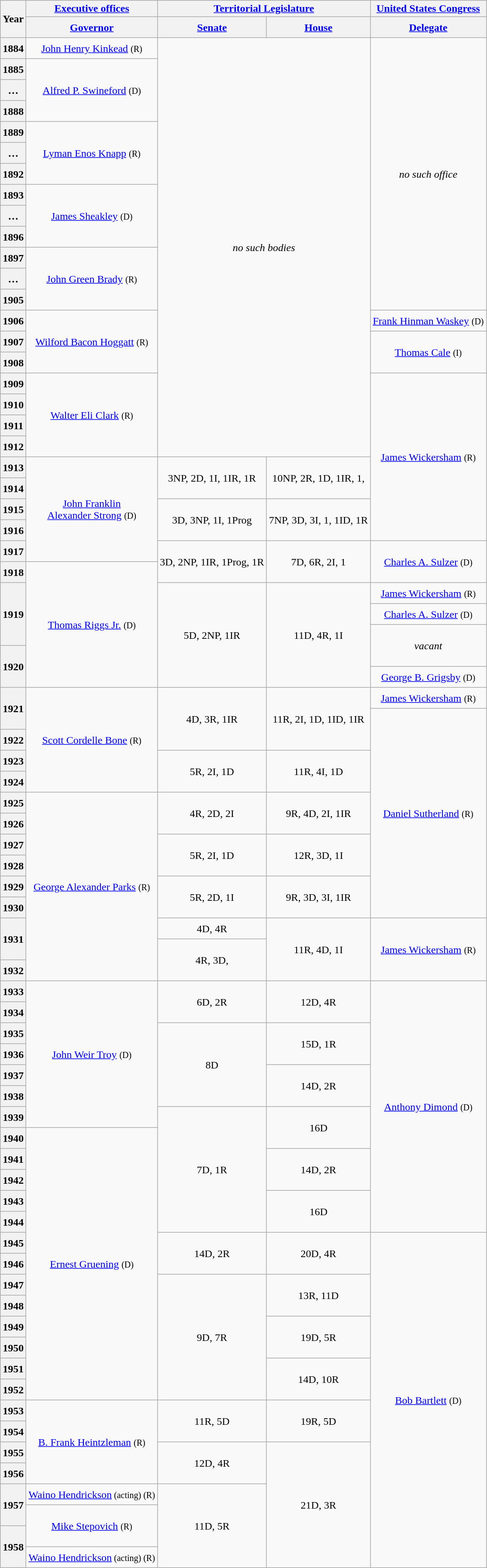<table class="wikitable sortable sticky-header-multi" style="text-align:center">
<tr>
<th rowspan=2 class=unsortable>Year</th>
<th><a href='#'>Executive offices</a></th>
<th colspan=2><a href='#'>Territorial Legislature</a></th>
<th><a href='#'>United States Congress</a></th>
</tr>
<tr style="height:2em">
<th class=unsortable><a href='#'>Governor</a></th>
<th class=unsortable><a href='#'>Senate</a></th>
<th class=unsortable><a href='#'>House</a></th>
<th class=unsortable><a href='#'>Delegate</a></th>
</tr>
<tr style="height:2em">
<th>1884</th>
<td><a href='#'>John Henry Kinkead</a> <small>(R)</small></td>
<td colspan="2" rowspan="20"><em>no such bodies</em></td>
<td rowspan="13"><em>no such office</em></td>
</tr>
<tr style="height:2em">
<th>1885</th>
<td rowspan="3" ><a href='#'>Alfred P. Swineford</a> <small>(D)</small></td>
</tr>
<tr style="height:2em">
<th>…</th>
</tr>
<tr style="height:2em">
<th>1888</th>
</tr>
<tr style="height:2em">
<th>1889</th>
<td rowspan="3" ><a href='#'>Lyman Enos Knapp</a> <small>(R)</small></td>
</tr>
<tr style="height:2em">
<th>…</th>
</tr>
<tr style="height:2em">
<th>1892</th>
</tr>
<tr style="height:2em">
<th>1893</th>
<td rowspan="3" ><a href='#'>James Sheakley</a> <small>(D)</small></td>
</tr>
<tr style="height:2em">
<th>…</th>
</tr>
<tr style="height:2em">
<th>1896</th>
</tr>
<tr style="height:2em">
<th>1897</th>
<td rowspan="3" ><a href='#'>John Green Brady</a> <small>(R)</small></td>
</tr>
<tr style="height:2em">
<th>…</th>
</tr>
<tr style="height:2em">
<th>1905</th>
</tr>
<tr style="height:2em">
<th>1906</th>
<td rowspan=3 ><a href='#'>Wilford Bacon Hoggatt</a> <small>(R)</small></td>
<td><a href='#'>Frank Hinman Waskey</a> <small>(D)</small></td>
</tr>
<tr style="height:2em">
<th>1907</th>
<td rowspan=2 ><a href='#'>Thomas Cale</a> <small>(I)</small></td>
</tr>
<tr style="height:2em">
<th>1908</th>
</tr>
<tr style="height:2em">
<th>1909</th>
<td rowspan=4 ><a href='#'>Walter Eli Clark</a> <small>(R)</small></td>
<td rowspan=8 ><a href='#'>James Wickersham</a> <small>(R)</small></td>
</tr>
<tr style="height:2em">
<th>1910</th>
</tr>
<tr style="height:2em">
<th>1911</th>
</tr>
<tr style="height:2em">
<th>1912</th>
</tr>
<tr style="height:2em">
<th>1913</th>
<td rowspan=5 ><a href='#'>John Franklin<br>Alexander Strong</a> <small>(D)</small></td>
<td rowspan=2 >3NP, 2D, 1I, 1IR, 1R</td>
<td rowspan=2 >10NP, 2R, 1D, 1IR, 1, </td>
</tr>
<tr style="height:2em">
<th>1914</th>
</tr>
<tr style="height:2em">
<th>1915</th>
<td rowspan=2 >3D, 3NP, 1I, 1Prog</td>
<td rowspan=2 >7NP, 3D, 3I, 1, 1ID, 1R</td>
</tr>
<tr style="height:2em">
<th>1916</th>
</tr>
<tr style="height:2em">
<th>1917</th>
<td rowspan=2 >3D, 2NP, 1IR, 1Prog, 1R</td>
<td rowspan=2 >7D, 6R, 2I, 1</td>
<td rowspan=2 ><a href='#'>Charles A. Sulzer</a> <small>(D)</small></td>
</tr>
<tr style="height:2em">
<th>1918</th>
<td rowspan=6 ><a href='#'>Thomas Riggs Jr.</a> <small>(D)</small></td>
</tr>
<tr style="height:2em">
<th rowspan=3>1919</th>
<td rowspan=5 >5D, 2NP, 1IR</td>
<td rowspan=5 >11D, 4R, 1I</td>
<td><a href='#'>James Wickersham</a> <small>(R)</small></td>
</tr>
<tr style="height:2em">
<td><a href='#'>Charles A. Sulzer</a> <small>(D)</small></td>
</tr>
<tr style="height:2em">
<td rowspan=2><em>vacant</em></td>
</tr>
<tr style="height:2em">
<th rowspan=2>1920</th>
</tr>
<tr style="height:2em">
<td><a href='#'>George B. Grigsby</a> <small>(D)</small></td>
</tr>
<tr style="height:2em">
<th rowspan=2>1921</th>
<td rowspan=5 ><a href='#'>Scott Cordelle Bone</a> <small>(R)</small></td>
<td rowspan=3 >4D, 3R, 1IR</td>
<td rowspan=3 >11R, 2I, 1D, 1ID, 1IR</td>
<td><a href='#'>James Wickersham</a> <small>(R)</small></td>
</tr>
<tr style="height:2em">
<td rowspan=10 ><a href='#'>Daniel Sutherland</a> <small>(R)</small></td>
</tr>
<tr style="height:2em">
<th>1922</th>
</tr>
<tr style="height:2em">
<th>1923</th>
<td rowspan=2 >5R, 2I, 1D</td>
<td rowspan=2 >11R, 4I, 1D</td>
</tr>
<tr style="height:2em">
<th>1924</th>
</tr>
<tr style="height:2em">
<th>1925</th>
<td rowspan=9 ><a href='#'>George Alexander Parks</a> <small>(R)</small></td>
<td rowspan=2 >4R, 2D, 2I</td>
<td rowspan=2 >9R, 4D, 2I, 1IR</td>
</tr>
<tr style="height:2em">
<th>1926</th>
</tr>
<tr style="height:2em">
<th>1927</th>
<td rowspan=2 >5R, 2I, 1D</td>
<td rowspan=2 >12R, 3D, 1I</td>
</tr>
<tr style="height:2em">
<th>1928</th>
</tr>
<tr style="height:2em">
<th>1929</th>
<td rowspan=2 >5R, 2D, 1I</td>
<td rowspan=2 >9R, 3D, 3I, 1IR</td>
</tr>
<tr style="height:2em">
<th>1930</th>
</tr>
<tr style="height:2em">
<th rowspan=2>1931</th>
<td>4D, 4R</td>
<td rowspan=3 >11R, 4D, 1I</td>
<td rowspan=3 ><a href='#'>James Wickersham</a> <small>(R)</small></td>
</tr>
<tr style="height:2em">
<td rowspan=2 >4R, 3D, </td>
</tr>
<tr style="height:2em">
<th>1932</th>
</tr>
<tr style="height:2em">
<th>1933</th>
<td rowspan=7 ><a href='#'>John Weir Troy</a> <small>(D)</small></td>
<td rowspan=2 >6D, 2R</td>
<td rowspan=2 >12D, 4R</td>
<td rowspan=12 ><a href='#'>Anthony Dimond</a> <small>(D)</small></td>
</tr>
<tr style="height:2em">
<th>1934</th>
</tr>
<tr style="height:2em">
<th>1935</th>
<td rowspan=4 >8D</td>
<td rowspan=2 >15D, 1R</td>
</tr>
<tr style="height:2em">
<th>1936</th>
</tr>
<tr style="height:2em">
<th>1937</th>
<td rowspan=2 >14D, 2R</td>
</tr>
<tr style="height:2em">
<th>1938</th>
</tr>
<tr style="height:2em">
<th>1939</th>
<td rowspan=6 >7D, 1R</td>
<td rowspan=2 >16D</td>
</tr>
<tr style="height:2em">
<th>1940</th>
<td rowspan=13 ><a href='#'>Ernest Gruening</a> <small>(D)</small></td>
</tr>
<tr style="height:2em">
<th>1941</th>
<td rowspan=2 >14D, 2R</td>
</tr>
<tr style="height:2em">
<th>1942</th>
</tr>
<tr style="height:2em">
<th>1943</th>
<td rowspan=2 >16D</td>
</tr>
<tr style="height:2em">
<th>1944</th>
</tr>
<tr style="height:2em">
<th>1945</th>
<td rowspan=2 >14D, 2R</td>
<td rowspan=2 >20D, 4R</td>
<td rowspan=16 ><a href='#'>Bob Bartlett</a> <small>(D)</small></td>
</tr>
<tr style="height:2em">
<th>1946</th>
</tr>
<tr style="height:2em">
<th>1947</th>
<td rowspan=6 >9D, 7R</td>
<td rowspan=2 >13R, 11D</td>
</tr>
<tr style="height:2em">
<th>1948</th>
</tr>
<tr style="height:2em">
<th>1949</th>
<td rowspan=2 >19D, 5R</td>
</tr>
<tr style="height:2em">
<th>1950</th>
</tr>
<tr style="height:2em">
<th>1951</th>
<td rowspan=2 >14D, 10R</td>
</tr>
<tr style="height:2em">
<th>1952</th>
</tr>
<tr style="height:2em">
<th>1953</th>
<td rowspan=4 ><a href='#'>B. Frank Heintzleman</a> <small>(R)</small></td>
<td rowspan=2 >11R, 5D</td>
<td rowspan=2 >19R, 5D</td>
</tr>
<tr style="height:2em">
<th>1954</th>
</tr>
<tr style="height:2em">
<th>1955</th>
<td rowspan=2 >12D, 4R</td>
<td rowspan=6 >21D, 3R</td>
</tr>
<tr style="height:2em">
<th>1956</th>
</tr>
<tr style="height:2em">
<th rowspan=2>1957</th>
<td><a href='#'>Waino Hendrickson</a><small> (acting) </small><small>(R)</small></td>
<td rowspan=4 >11D, 5R</td>
</tr>
<tr style="height:2em">
<td rowspan=2 ><a href='#'>Mike Stepovich</a> <small>(R)</small></td>
</tr>
<tr style="height:2em">
<th rowspan=2>1958</th>
</tr>
<tr style="height:2em">
<td><a href='#'>Waino Hendrickson</a><small> (acting) </small><small>(R)</small></td>
</tr>
</table>
